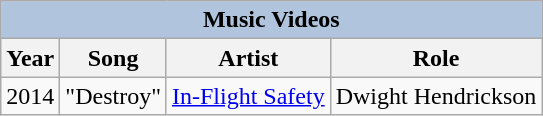<table class="wikitable sortable">
<tr style="text-align:center;">
<th colspan=4 style="background:#B0C4DE;">Music Videos</th>
</tr>
<tr style="text-align:center;">
<th style="background:ccc;">Year</th>
<th style="background:ccc;">Song</th>
<th style="background:ccc;">Artist</th>
<th style="background:ccc;">Role</th>
</tr>
<tr>
<td>2014</td>
<td>"Destroy"</td>
<td><a href='#'>In-Flight Safety</a></td>
<td>Dwight Hendrickson</td>
</tr>
</table>
